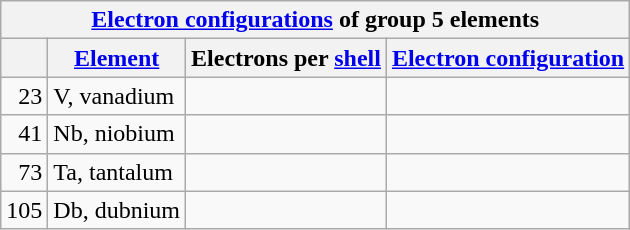<table class="wikitable" style="white-space:nowrap;">
<tr>
<th colspan=4><a href='#'>Electron configurations</a> of group 5 elements</th>
</tr>
<tr>
<th></th>
<th><a href='#'>Element</a></th>
<th>Electrons per <a href='#'>shell</a></th>
<th><a href='#'>Electron configuration</a></th>
</tr>
<tr>
<td style="text-align:right">23</td>
<td>V, vanadium</td>
<td></td>
<td></td>
</tr>
<tr>
<td style="text-align:right">41</td>
<td>Nb, niobium</td>
<td></td>
<td></td>
</tr>
<tr>
<td style="text-align:right">73</td>
<td>Ta, tantalum</td>
<td></td>
<td></td>
</tr>
<tr>
<td style="text-align:right">105</td>
<td>Db, dubnium</td>
<td></td>
<td></td>
</tr>
</table>
